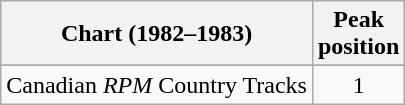<table class="wikitable sortable">
<tr>
<th align="left">Chart (1982–1983)</th>
<th align="center">Peak<br>position</th>
</tr>
<tr>
</tr>
<tr>
<td align="left">Canadian <em>RPM</em> Country Tracks</td>
<td align="center">1</td>
</tr>
</table>
